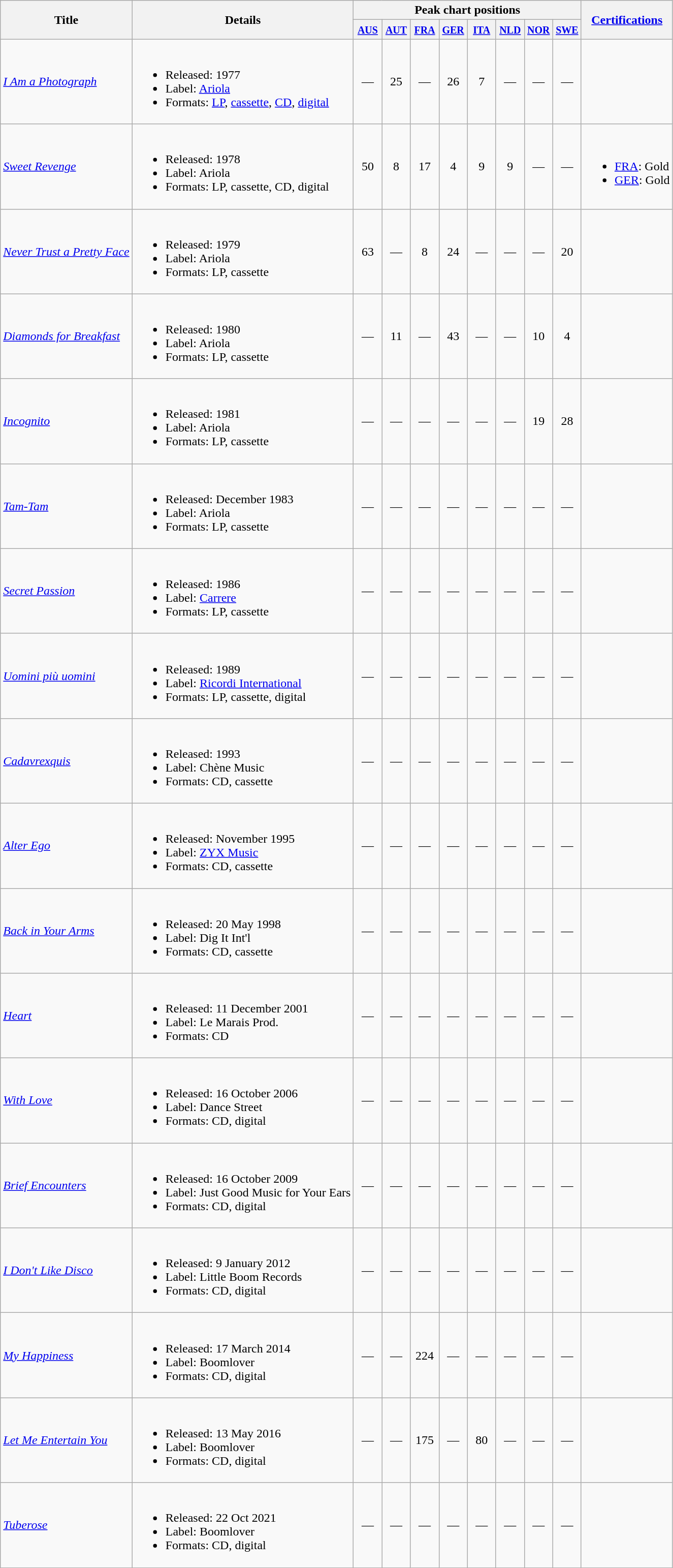<table class="wikitable">
<tr>
<th rowspan="2">Title</th>
<th rowspan="2">Details</th>
<th colspan="8">Peak chart positions</th>
<th rowspan="2"><a href='#'>Certifications</a></th>
</tr>
<tr>
<th width="30"><small><a href='#'>AUS</a></small><br></th>
<th width="30"><small><a href='#'>AUT</a></small><br></th>
<th width="30"><small><a href='#'>FRA</a></small><br></th>
<th width="30"><small><a href='#'>GER</a></small><br></th>
<th width="30"><small><a href='#'>ITA</a></small><br></th>
<th width="30"><small><a href='#'>NLD</a></small><br></th>
<th width="30"><small><a href='#'>NOR</a></small><br></th>
<th width="30"><small><a href='#'>SWE</a></small><br></th>
</tr>
<tr>
<td><em><a href='#'>I Am a Photograph</a></em></td>
<td><br><ul><li>Released: 1977</li><li>Label: <a href='#'>Ariola</a></li><li>Formats: <a href='#'>LP</a>, <a href='#'>cassette</a>, <a href='#'>CD</a>, <a href='#'>digital</a></li></ul></td>
<td align="center">—</td>
<td align="center">25</td>
<td align="center">—</td>
<td align="center">26</td>
<td align="center">7</td>
<td align="center">—</td>
<td align="center">—</td>
<td align="center">—</td>
<td></td>
</tr>
<tr>
<td><em><a href='#'>Sweet Revenge</a></em></td>
<td><br><ul><li>Released: 1978</li><li>Label: Ariola</li><li>Formats: LP, cassette, CD, digital</li></ul></td>
<td align="center">50</td>
<td align="center">8</td>
<td align="center">17</td>
<td align="center">4</td>
<td align="center">9</td>
<td align="center">9</td>
<td align="center">—</td>
<td align="center">—</td>
<td><br><ul><li><a href='#'>FRA</a>: Gold</li><li><a href='#'>GER</a>: Gold</li></ul></td>
</tr>
<tr>
<td><em><a href='#'>Never Trust a Pretty Face</a></em></td>
<td><br><ul><li>Released: 1979</li><li>Label: Ariola</li><li>Formats: LP, cassette</li></ul></td>
<td align="center">63</td>
<td align="center">—</td>
<td align="center">8</td>
<td align="center">24</td>
<td align="center">—</td>
<td align="center">—</td>
<td align="center">—</td>
<td align="center">20</td>
<td></td>
</tr>
<tr>
<td><em><a href='#'>Diamonds for Breakfast</a></em></td>
<td><br><ul><li>Released: 1980</li><li>Label: Ariola</li><li>Formats: LP, cassette</li></ul></td>
<td align="center">—</td>
<td align="center">11</td>
<td align="center">—</td>
<td align="center">43</td>
<td align="center">—</td>
<td align="center">—</td>
<td align="center">10</td>
<td align="center">4</td>
<td></td>
</tr>
<tr>
<td><em><a href='#'>Incognito</a></em></td>
<td><br><ul><li>Released: 1981</li><li>Label: Ariola</li><li>Formats: LP, cassette</li></ul></td>
<td align="center">—</td>
<td align="center">—</td>
<td align="center">—</td>
<td align="center">—</td>
<td align="center">—</td>
<td align="center">—</td>
<td align="center">19</td>
<td align="center">28</td>
<td></td>
</tr>
<tr>
<td><em><a href='#'>Tam-Tam</a></em></td>
<td><br><ul><li>Released: December 1983</li><li>Label: Ariola</li><li>Formats: LP, cassette</li></ul></td>
<td align="center">—</td>
<td align="center">—</td>
<td align="center">—</td>
<td align="center">—</td>
<td align="center">—</td>
<td align="center">—</td>
<td align="center">—</td>
<td align="center">—</td>
<td></td>
</tr>
<tr>
<td><em><a href='#'>Secret Passion</a></em></td>
<td><br><ul><li>Released: 1986</li><li>Label: <a href='#'>Carrere</a></li><li>Formats: LP, cassette</li></ul></td>
<td align="center">—</td>
<td align="center">—</td>
<td align="center">—</td>
<td align="center">—</td>
<td align="center">—</td>
<td align="center">—</td>
<td align="center">—</td>
<td align="center">—</td>
<td></td>
</tr>
<tr>
<td><em><a href='#'>Uomini più uomini</a></em></td>
<td><br><ul><li>Released: 1989</li><li>Label: <a href='#'>Ricordi International</a></li><li>Formats: LP, cassette, digital</li></ul></td>
<td align="center">—</td>
<td align="center">—</td>
<td align="center">—</td>
<td align="center">—</td>
<td align="center">—</td>
<td align="center">—</td>
<td align="center">—</td>
<td align="center">—</td>
<td></td>
</tr>
<tr>
<td><em><a href='#'>Cadavrexquis</a></em></td>
<td><br><ul><li>Released: 1993</li><li>Label: Chène Music</li><li>Formats: CD, cassette</li></ul></td>
<td align="center">—</td>
<td align="center">—</td>
<td align="center">—</td>
<td align="center">—</td>
<td align="center">—</td>
<td align="center">—</td>
<td align="center">—</td>
<td align="center">—</td>
<td></td>
</tr>
<tr>
<td><em><a href='#'>Alter Ego</a></em></td>
<td><br><ul><li>Released: November 1995</li><li>Label: <a href='#'>ZYX Music</a></li><li>Formats: CD, cassette</li></ul></td>
<td align="center">—</td>
<td align="center">—</td>
<td align="center">—</td>
<td align="center">—</td>
<td align="center">—</td>
<td align="center">—</td>
<td align="center">—</td>
<td align="center">—</td>
<td></td>
</tr>
<tr>
<td><em><a href='#'>Back in Your Arms</a></em></td>
<td><br><ul><li>Released: 20 May 1998</li><li>Label: Dig It Int'l</li><li>Formats: CD, cassette</li></ul></td>
<td align="center">—</td>
<td align="center">—</td>
<td align="center">—</td>
<td align="center">—</td>
<td align="center">—</td>
<td align="center">—</td>
<td align="center">—</td>
<td align="center">—</td>
<td></td>
</tr>
<tr>
<td><em><a href='#'>Heart</a></em></td>
<td><br><ul><li>Released: 11 December 2001</li><li>Label: Le Marais Prod.</li><li>Formats: CD</li></ul></td>
<td align="center">—</td>
<td align="center">—</td>
<td align="center">—</td>
<td align="center">—</td>
<td align="center">—</td>
<td align="center">—</td>
<td align="center">—</td>
<td align="center">—</td>
<td></td>
</tr>
<tr>
<td><em><a href='#'>With Love</a></em></td>
<td><br><ul><li>Released: 16 October 2006</li><li>Label: Dance Street</li><li>Formats: CD, digital</li></ul></td>
<td align="center">—</td>
<td align="center">—</td>
<td align="center">—</td>
<td align="center">—</td>
<td align="center">—</td>
<td align="center">—</td>
<td align="center">—</td>
<td align="center">—</td>
<td></td>
</tr>
<tr>
<td><em><a href='#'>Brief Encounters</a></em></td>
<td><br><ul><li>Released: 16 October 2009</li><li>Label: Just Good Music for Your Ears</li><li>Formats: CD, digital</li></ul></td>
<td align="center">—</td>
<td align="center">—</td>
<td align="center">—</td>
<td align="center">—</td>
<td align="center">—</td>
<td align="center">—</td>
<td align="center">—</td>
<td align="center">—</td>
<td></td>
</tr>
<tr>
<td><em><a href='#'>I Don't Like Disco</a></em></td>
<td><br><ul><li>Released: 9 January 2012</li><li>Label: Little Boom Records</li><li>Formats: CD, digital</li></ul></td>
<td align="center">—</td>
<td align="center">—</td>
<td align="center">—</td>
<td align="center">—</td>
<td align="center">—</td>
<td align="center">—</td>
<td align="center">—</td>
<td align="center">—</td>
<td></td>
</tr>
<tr>
<td><em><a href='#'>My Happiness</a></em></td>
<td><br><ul><li>Released: 17 March 2014</li><li>Label: Boomlover</li><li>Formats: CD, digital</li></ul></td>
<td align="center">—</td>
<td align="center">—</td>
<td align="center">224</td>
<td align="center">—</td>
<td align="center">—</td>
<td align="center">—</td>
<td align="center">—</td>
<td align="center">—</td>
<td></td>
</tr>
<tr>
<td><em><a href='#'>Let Me Entertain You</a></em></td>
<td><br><ul><li>Released: 13 May 2016</li><li>Label: Boomlover</li><li>Formats: CD, digital</li></ul></td>
<td align="center">—</td>
<td align="center">—</td>
<td align="center">175</td>
<td align="center">—</td>
<td align="center">80</td>
<td align="center">—</td>
<td align="center">—</td>
<td align="center">—</td>
<td></td>
</tr>
<tr>
<td><em><a href='#'>Tuberose</a></em></td>
<td><br><ul><li>Released: 22 Oct 2021</li><li>Label: Boomlover</li><li>Formats: CD, digital</li></ul></td>
<td align="center">—</td>
<td align="center">—</td>
<td align="center">—</td>
<td align="center">—</td>
<td align="center">—</td>
<td align="center">—</td>
<td align="center">—</td>
<td align="center">—</td>
<td></td>
</tr>
</table>
